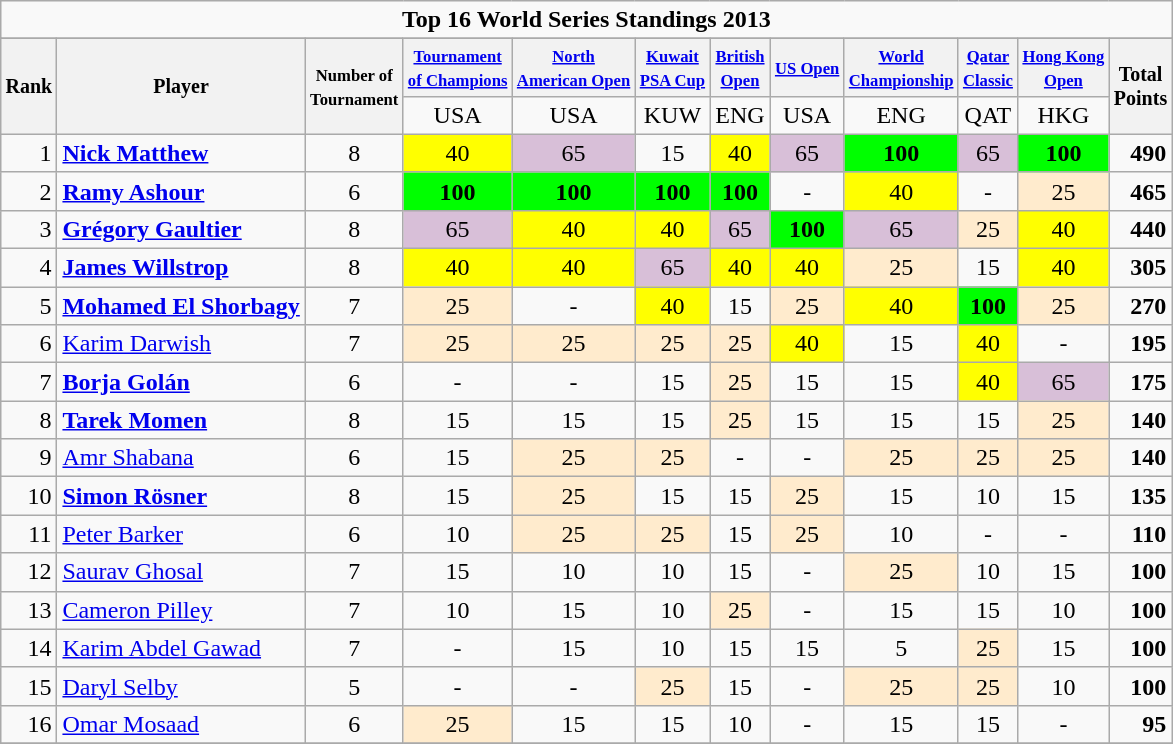<table class="wikitable">
<tr>
<td colspan=12 align="center"><strong>Top 16 World Series Standings 2013</strong></td>
</tr>
<tr>
</tr>
<tr style="font-size:10pt;font-weight:bold">
<th rowspan=2 align="center">Rank</th>
<th rowspan=2 align="center">Player</th>
<th rowspan=2 align="center"><small>Number of<br>Tournament</small></th>
<th><small><a href='#'>Tournament<br>of Champions</a></small></th>
<th><small><a href='#'>North<br>American Open</a></small></th>
<th><small><a href='#'>Kuwait<br>PSA Cup</a></small></th>
<th><small><a href='#'>British<br>Open</a></small></th>
<th><small><a href='#'>US Open</a></small></th>
<th><small><a href='#'>World<br>Championship</a></small></th>
<th><small><a href='#'>Qatar<br>Classic</a></small></th>
<th><small><a href='#'>Hong Kong<br>Open</a></small></th>
<th rowspan=2 align="center">Total<br>Points</th>
</tr>
<tr>
<td align="center">USA </td>
<td align="center">USA </td>
<td align="center">KUW </td>
<td align="center">ENG </td>
<td align="center">USA </td>
<td align="center">ENG </td>
<td align="center">QAT </td>
<td align="center">HKG </td>
</tr>
<tr>
<td align=right>1</td>
<td> <strong><a href='#'>Nick Matthew</a></strong></td>
<td align=center>8</td>
<td align=center style="background:yellow;">40</td>
<td align=center style="background:#D8BFD8;">65</td>
<td align=center>15</td>
<td align=center style="background:yellow;">40</td>
<td align=center style="background:#D8BFD8;">65</td>
<td align=center style="background:#00ff00"><strong>100</strong></td>
<td align=center style="background:#D8BFD8;">65</td>
<td align=center style="background:#00ff00"><strong>100</strong></td>
<td align=right><strong>490</strong></td>
</tr>
<tr>
<td align=right>2</td>
<td> <strong><a href='#'>Ramy Ashour</a></strong></td>
<td align=center>6</td>
<td align=center style="background:#00ff00"><strong>100</strong></td>
<td align=center style="background:#00ff00"><strong>100</strong></td>
<td align=center style="background:#00ff00"><strong>100</strong></td>
<td align=center style="background:#00ff00"><strong>100</strong></td>
<td align=center>-</td>
<td align=center style="background:yellow;">40</td>
<td align=center>-</td>
<td align=center style="background:#ffebcd;">25</td>
<td align=right><strong>465</strong></td>
</tr>
<tr>
<td align=right>3</td>
<td> <strong><a href='#'>Grégory Gaultier</a></strong></td>
<td align=center>8</td>
<td align=center style="background:#D8BFD8;">65</td>
<td align=center style="background:yellow;">40</td>
<td align=center style="background:yellow;">40</td>
<td align=center style="background:#D8BFD8;">65</td>
<td align=center style="background:#00ff00"><strong>100</strong></td>
<td align=center style="background:#D8BFD8;">65</td>
<td align=center style="background:#ffebcd;">25</td>
<td align=center style="background:yellow;">40</td>
<td align=right><strong>440</strong></td>
</tr>
<tr>
<td align=right>4</td>
<td> <strong><a href='#'>James Willstrop</a></strong></td>
<td align=center>8</td>
<td align=center style="background:yellow;">40</td>
<td align=center style="background:yellow;">40</td>
<td align=center style="background:#D8BFD8;">65</td>
<td align=center style="background:yellow;">40</td>
<td align=center style="background:yellow;">40</td>
<td align=center style="background:#ffebcd;">25</td>
<td align=center>15</td>
<td align=center style="background:yellow;">40</td>
<td align=right><strong>305</strong></td>
</tr>
<tr>
<td align=right>5</td>
<td> <strong><a href='#'>Mohamed El Shorbagy</a></strong></td>
<td align=center>7</td>
<td align=center style="background:#ffebcd;">25</td>
<td align=center>-</td>
<td align=center style="background:yellow;">40</td>
<td align=center>15</td>
<td align=center style="background:#ffebcd;">25</td>
<td align=center style="background:yellow;">40</td>
<td align=center style="background:#00ff00"><strong>100</strong></td>
<td align=center style="background:#ffebcd;">25</td>
<td align=right><strong>270</strong></td>
</tr>
<tr>
<td align=right>6</td>
<td> <a href='#'>Karim Darwish</a></td>
<td align=center>7</td>
<td align=center style="background:#ffebcd;">25</td>
<td align=center style="background:#ffebcd;">25</td>
<td align=center style="background:#ffebcd;">25</td>
<td align=center style="background:#ffebcd;">25</td>
<td align=center style="background:yellow;">40</td>
<td align=center>15</td>
<td align=center style="background:yellow;">40</td>
<td align=center>-</td>
<td align=right><strong>195</strong></td>
</tr>
<tr>
<td align=right>7</td>
<td> <strong><a href='#'>Borja Golán</a></strong></td>
<td align=center>6</td>
<td align=center>-</td>
<td align=center>-</td>
<td align=center>15</td>
<td align=center style="background:#ffebcd;">25</td>
<td align=center>15</td>
<td align=center>15</td>
<td align=center style="background:yellow;">40</td>
<td align=center style="background:#D8BFD8;">65</td>
<td align=right><strong>175</strong></td>
</tr>
<tr>
<td align=right>8</td>
<td> <strong><a href='#'>Tarek Momen</a></strong></td>
<td align=center>8</td>
<td align=center>15</td>
<td align=center>15</td>
<td align=center>15</td>
<td align=center style="background:#ffebcd;">25</td>
<td align=center>15</td>
<td align=center>15</td>
<td align=center>15</td>
<td align=center style="background:#ffebcd;">25</td>
<td align=right><strong>140</strong></td>
</tr>
<tr>
<td align=right>9</td>
<td> <a href='#'>Amr Shabana</a></td>
<td align=center>6</td>
<td align=center>15</td>
<td align=center style="background:#ffebcd;">25</td>
<td align=center style="background:#ffebcd;">25</td>
<td align=center>-</td>
<td align=center>-</td>
<td align=center style="background:#ffebcd;">25</td>
<td align=center style="background:#ffebcd;">25</td>
<td align=center style="background:#ffebcd;">25</td>
<td align=right><strong>140</strong></td>
</tr>
<tr>
<td align=right>10</td>
<td> <strong><a href='#'>Simon Rösner</a></strong></td>
<td align=center>8</td>
<td align=center>15</td>
<td align=center style="background:#ffebcd;">25</td>
<td align=center>15</td>
<td align=center>15</td>
<td align=center style="background:#ffebcd;">25</td>
<td align=center>15</td>
<td align=center>10</td>
<td align=center>15</td>
<td align=right><strong>135</strong></td>
</tr>
<tr>
<td align=right>11</td>
<td> <a href='#'>Peter Barker</a></td>
<td align=center>6</td>
<td align=center>10</td>
<td align=center style="background:#ffebcd;">25</td>
<td align=center style="background:#ffebcd;">25</td>
<td align=center>15</td>
<td align=center style="background:#ffebcd;">25</td>
<td align=center>10</td>
<td align=center>-</td>
<td align=center>-</td>
<td align=right><strong>110</strong></td>
</tr>
<tr>
<td align=right>12</td>
<td> <a href='#'>Saurav Ghosal</a></td>
<td align=center>7</td>
<td align=center>15</td>
<td align=center>10</td>
<td align=center>10</td>
<td align=center>15</td>
<td align=center>-</td>
<td align=center style="background:#ffebcd;">25</td>
<td align=center>10</td>
<td align=center>15</td>
<td align=right><strong>100</strong></td>
</tr>
<tr>
<td align=right>13</td>
<td> <a href='#'>Cameron Pilley</a></td>
<td align=center>7</td>
<td align=center>10</td>
<td align=center>15</td>
<td align=center>10</td>
<td align=center style="background:#ffebcd;">25</td>
<td align=center>-</td>
<td align=center>15</td>
<td align=center>15</td>
<td align=center>10</td>
<td align=right><strong>100</strong></td>
</tr>
<tr>
<td align=right>14</td>
<td> <a href='#'>Karim Abdel Gawad</a></td>
<td align=center>7</td>
<td align=center>-</td>
<td align=center>15</td>
<td align=center>10</td>
<td align=center>15</td>
<td align=center>15</td>
<td align=center>5</td>
<td align=center style="background:#ffebcd;">25</td>
<td align=center>15</td>
<td align=right><strong>100</strong></td>
</tr>
<tr>
<td align=right>15</td>
<td> <a href='#'>Daryl Selby</a></td>
<td align=center>5</td>
<td align=center>-</td>
<td align=center>-</td>
<td align=center style="background:#ffebcd;">25</td>
<td align=center>15</td>
<td align=center>-</td>
<td align=center style="background:#ffebcd;">25</td>
<td align=center style="background:#ffebcd;">25</td>
<td align=center>10</td>
<td align=right><strong>100</strong></td>
</tr>
<tr>
<td align=right>16</td>
<td> <a href='#'>Omar Mosaad</a></td>
<td align=center>6</td>
<td align=center style="background:#ffebcd;">25</td>
<td align=center>15</td>
<td align=center>15</td>
<td align=center>10</td>
<td align=center>-</td>
<td align=center>15</td>
<td align=center>15</td>
<td align=center>-</td>
<td align=right><strong>95</strong></td>
</tr>
<tr>
</tr>
</table>
